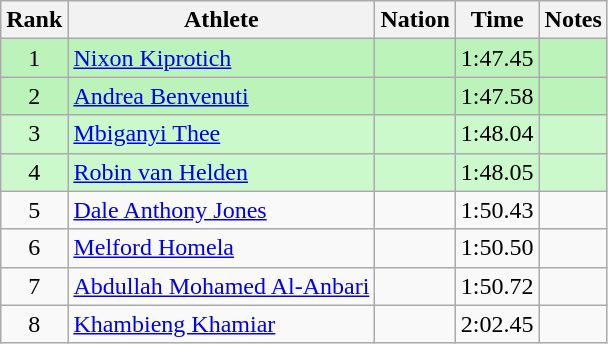<table class="wikitable sortable" style="text-align:center">
<tr>
<th>Rank</th>
<th>Athlete</th>
<th>Nation</th>
<th>Time</th>
<th>Notes</th>
</tr>
<tr style="background:#bbf3bb;">
<td>1</td>
<td align=left><a href='#'>Nixon Kiprotich</a></td>
<td align=left></td>
<td>1:47.45</td>
<td></td>
</tr>
<tr style="background:#bbf3bb;">
<td>2</td>
<td align=left><a href='#'>Andrea Benvenuti</a></td>
<td align=left></td>
<td>1:47.58</td>
<td></td>
</tr>
<tr style="background:#ccf9cc;">
<td>3</td>
<td align=left><a href='#'>Mbiganyi Thee</a></td>
<td align=left></td>
<td>1:48.04</td>
<td></td>
</tr>
<tr style="background:#ccf9cc;">
<td>4</td>
<td align=left><a href='#'>Robin van Helden</a></td>
<td align=left></td>
<td>1:48.05</td>
<td></td>
</tr>
<tr>
<td>5</td>
<td align=left><a href='#'>Dale Anthony Jones</a></td>
<td align=left></td>
<td>1:50.43</td>
<td></td>
</tr>
<tr>
<td>6</td>
<td align=left><a href='#'>Melford Homela</a></td>
<td align=left></td>
<td>1:50.50</td>
<td></td>
</tr>
<tr>
<td>7</td>
<td align=left><a href='#'>Abdullah Mohamed Al-Anbari</a></td>
<td align=left></td>
<td>1:50.72</td>
<td></td>
</tr>
<tr>
<td>8</td>
<td align=left><a href='#'>Khambieng Khamiar</a></td>
<td align=left></td>
<td>2:02.45</td>
<td></td>
</tr>
</table>
